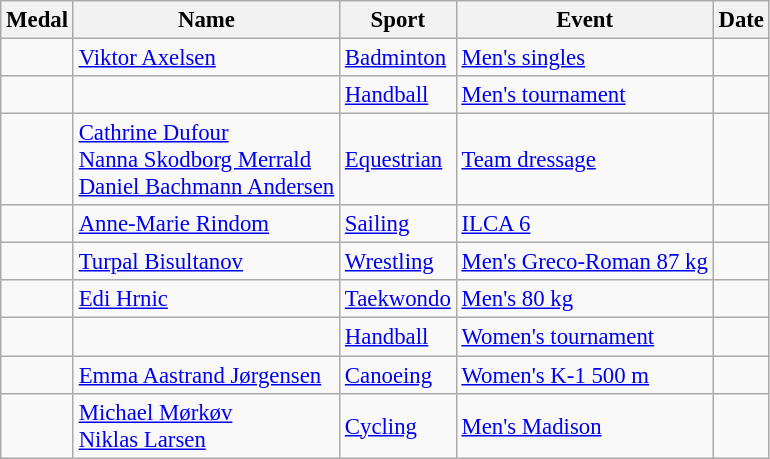<table class="wikitable sortable" style="font-size: 95%;">
<tr>
<th>Medal</th>
<th>Name</th>
<th>Sport</th>
<th>Event</th>
<th>Date</th>
</tr>
<tr>
<td></td>
<td><a href='#'>Viktor Axelsen</a></td>
<td><a href='#'>Badminton</a></td>
<td><a href='#'>Men's singles</a></td>
<td></td>
</tr>
<tr>
<td></td>
<td><br></td>
<td><a href='#'>Handball</a></td>
<td><a href='#'>Men's tournament</a></td>
<td></td>
</tr>
<tr>
<td></td>
<td><a href='#'>Cathrine Dufour</a><br><a href='#'>Nanna Skodborg Merrald</a><br><a href='#'>Daniel Bachmann Andersen</a></td>
<td><a href='#'>Equestrian</a></td>
<td><a href='#'>Team dressage</a></td>
<td></td>
</tr>
<tr>
<td></td>
<td><a href='#'>Anne-Marie Rindom</a></td>
<td><a href='#'>Sailing</a></td>
<td><a href='#'>ILCA 6</a></td>
<td></td>
</tr>
<tr>
<td></td>
<td><a href='#'>Turpal Bisultanov</a></td>
<td><a href='#'>Wrestling</a></td>
<td><a href='#'>Men's Greco-Roman 87 kg</a></td>
<td></td>
</tr>
<tr>
<td></td>
<td><a href='#'>Edi Hrnic</a></td>
<td><a href='#'>Taekwondo</a></td>
<td><a href='#'>Men's 80 kg</a></td>
<td></td>
</tr>
<tr>
<td></td>
<td><br></td>
<td><a href='#'>Handball</a></td>
<td><a href='#'>Women's tournament</a></td>
<td></td>
</tr>
<tr>
<td></td>
<td><a href='#'>Emma Aastrand Jørgensen</a></td>
<td><a href='#'>Canoeing</a></td>
<td><a href='#'>Women's K-1 500 m</a></td>
<td></td>
</tr>
<tr>
<td></td>
<td><a href='#'>Michael Mørkøv</a><br><a href='#'>Niklas Larsen</a></td>
<td><a href='#'>Cycling</a></td>
<td><a href='#'>Men's Madison</a></td>
<td></td>
</tr>
</table>
